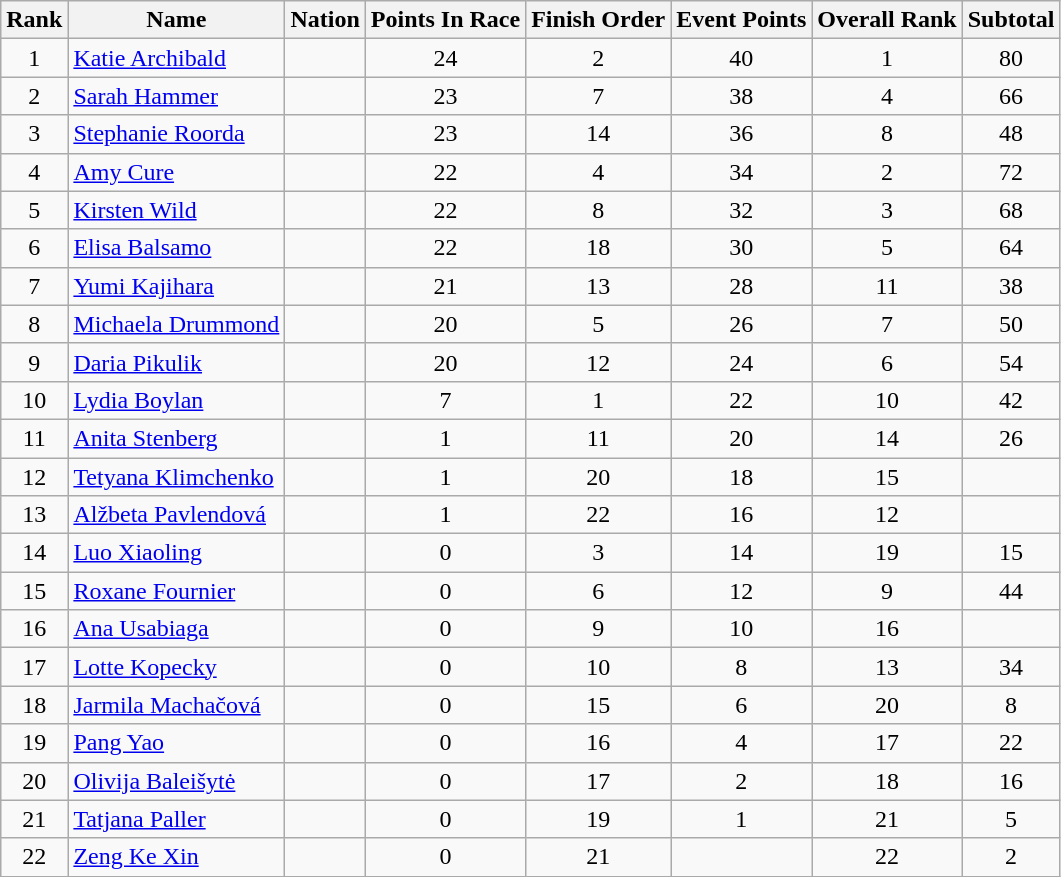<table class="wikitable sortable" style="text-align:center">
<tr>
<th>Rank</th>
<th>Name</th>
<th>Nation</th>
<th>Points In Race</th>
<th>Finish Order</th>
<th>Event Points</th>
<th>Overall Rank</th>
<th>Subtotal</th>
</tr>
<tr>
<td>1</td>
<td align=left><a href='#'>Katie Archibald</a></td>
<td align=left></td>
<td>24</td>
<td>2</td>
<td>40</td>
<td>1</td>
<td>80</td>
</tr>
<tr>
<td>2</td>
<td align=left><a href='#'>Sarah Hammer</a></td>
<td align=left></td>
<td>23</td>
<td>7</td>
<td>38</td>
<td>4</td>
<td>66</td>
</tr>
<tr>
<td>3</td>
<td align=left><a href='#'>Stephanie Roorda</a></td>
<td align=left></td>
<td>23</td>
<td>14</td>
<td>36</td>
<td>8</td>
<td>48</td>
</tr>
<tr>
<td>4</td>
<td align=left><a href='#'>Amy Cure</a></td>
<td align=left></td>
<td>22</td>
<td>4</td>
<td>34</td>
<td>2</td>
<td>72</td>
</tr>
<tr>
<td>5</td>
<td align=left><a href='#'>Kirsten Wild</a></td>
<td align=left></td>
<td>22</td>
<td>8</td>
<td>32</td>
<td>3</td>
<td>68</td>
</tr>
<tr>
<td>6</td>
<td align=left><a href='#'>Elisa Balsamo</a></td>
<td align=left></td>
<td>22</td>
<td>18</td>
<td>30</td>
<td>5</td>
<td>64</td>
</tr>
<tr>
<td>7</td>
<td align=left><a href='#'>Yumi Kajihara</a></td>
<td align=left></td>
<td>21</td>
<td>13</td>
<td>28</td>
<td>11</td>
<td>38</td>
</tr>
<tr>
<td>8</td>
<td align=left><a href='#'>Michaela Drummond</a></td>
<td align=left></td>
<td>20</td>
<td>5</td>
<td>26</td>
<td>7</td>
<td>50</td>
</tr>
<tr>
<td>9</td>
<td align=left><a href='#'>Daria Pikulik</a></td>
<td align=left></td>
<td>20</td>
<td>12</td>
<td>24</td>
<td>6</td>
<td>54</td>
</tr>
<tr>
<td>10</td>
<td align=left><a href='#'>Lydia Boylan</a></td>
<td align=left></td>
<td>7</td>
<td>1</td>
<td>22</td>
<td>10</td>
<td>42</td>
</tr>
<tr>
<td>11</td>
<td align=left><a href='#'>Anita Stenberg</a></td>
<td align=left></td>
<td>1</td>
<td>11</td>
<td>20</td>
<td>14</td>
<td>26</td>
</tr>
<tr>
<td>12</td>
<td align=left><a href='#'>Tetyana Klimchenko</a></td>
<td align=left></td>
<td>1</td>
<td>20</td>
<td>18</td>
<td>15</td>
<td></td>
</tr>
<tr>
<td>13</td>
<td align=left><a href='#'>Alžbeta Pavlendová</a></td>
<td align=left></td>
<td>1</td>
<td>22</td>
<td>16</td>
<td>12</td>
<td></td>
</tr>
<tr>
<td>14</td>
<td align=left><a href='#'>Luo Xiaoling</a></td>
<td align=left></td>
<td>0</td>
<td>3</td>
<td>14</td>
<td>19</td>
<td>15</td>
</tr>
<tr>
<td>15</td>
<td align=left><a href='#'>Roxane Fournier</a></td>
<td align=left></td>
<td>0</td>
<td>6</td>
<td>12</td>
<td>9</td>
<td>44</td>
</tr>
<tr>
<td>16</td>
<td align=left><a href='#'>Ana Usabiaga</a></td>
<td align=left></td>
<td>0</td>
<td>9</td>
<td>10</td>
<td>16</td>
<td></td>
</tr>
<tr>
<td>17</td>
<td align=left><a href='#'>Lotte Kopecky</a></td>
<td align=left></td>
<td>0</td>
<td>10</td>
<td>8</td>
<td>13</td>
<td>34</td>
</tr>
<tr>
<td>18</td>
<td align=left><a href='#'>Jarmila Machačová</a></td>
<td align=left></td>
<td>0</td>
<td>15</td>
<td>6</td>
<td>20</td>
<td>8</td>
</tr>
<tr>
<td>19</td>
<td align=left><a href='#'>Pang Yao</a></td>
<td align=left></td>
<td>0</td>
<td>16</td>
<td>4</td>
<td>17</td>
<td>22</td>
</tr>
<tr>
<td>20</td>
<td align=left><a href='#'>Olivija Baleišytė</a></td>
<td align=left></td>
<td>0</td>
<td>17</td>
<td>2</td>
<td>18</td>
<td>16</td>
</tr>
<tr>
<td>21</td>
<td align=left><a href='#'>Tatjana Paller</a></td>
<td align=left></td>
<td>0</td>
<td>19</td>
<td>1</td>
<td>21</td>
<td>5</td>
</tr>
<tr>
<td>22</td>
<td align=left><a href='#'>Zeng Ke Xin</a></td>
<td align=left></td>
<td>0</td>
<td>21</td>
<td></td>
<td>22</td>
<td>2</td>
</tr>
</table>
